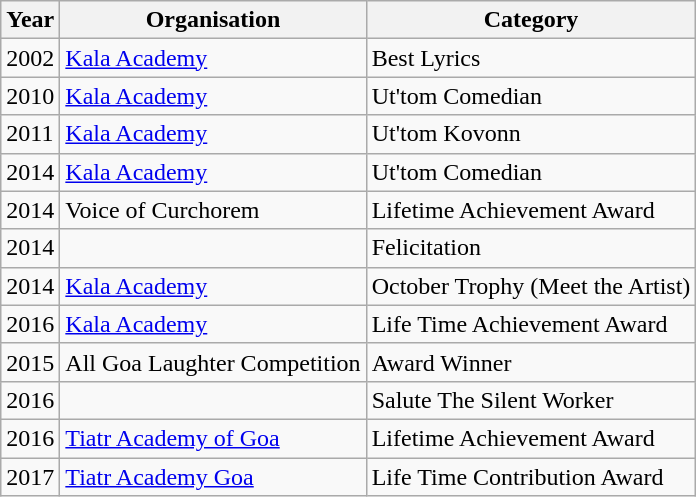<table class="wikitable">
<tr>
<th>Year</th>
<th>Organisation</th>
<th>Category</th>
</tr>
<tr>
<td>2002</td>
<td><a href='#'>Kala Academy</a></td>
<td>Best Lyrics</td>
</tr>
<tr>
<td>2010</td>
<td><a href='#'>Kala Academy</a></td>
<td>Ut'tom Comedian</td>
</tr>
<tr>
<td>2011</td>
<td><a href='#'>Kala Academy</a></td>
<td>Ut'tom Kovonn</td>
</tr>
<tr>
<td>2014</td>
<td><a href='#'>Kala Academy</a></td>
<td>Ut'tom Comedian</td>
</tr>
<tr>
<td>2014</td>
<td>Voice of Curchorem</td>
<td>Lifetime Achievement Award</td>
</tr>
<tr>
<td>2014</td>
<td></td>
<td>Felicitation</td>
</tr>
<tr>
<td>2014</td>
<td><a href='#'>Kala Academy</a></td>
<td>October Trophy (Meet the Artist)</td>
</tr>
<tr>
<td>2016</td>
<td><a href='#'>Kala Academy</a></td>
<td>Life Time Achievement Award</td>
</tr>
<tr>
<td>2015</td>
<td>All Goa Laughter Competition</td>
<td>Award Winner</td>
</tr>
<tr>
<td>2016</td>
<td></td>
<td>Salute The Silent Worker</td>
</tr>
<tr>
<td>2016</td>
<td><a href='#'>Tiatr Academy of Goa</a></td>
<td>Lifetime Achievement Award</td>
</tr>
<tr>
<td>2017</td>
<td><a href='#'>Tiatr Academy Goa</a></td>
<td>Life Time Contribution Award</td>
</tr>
</table>
